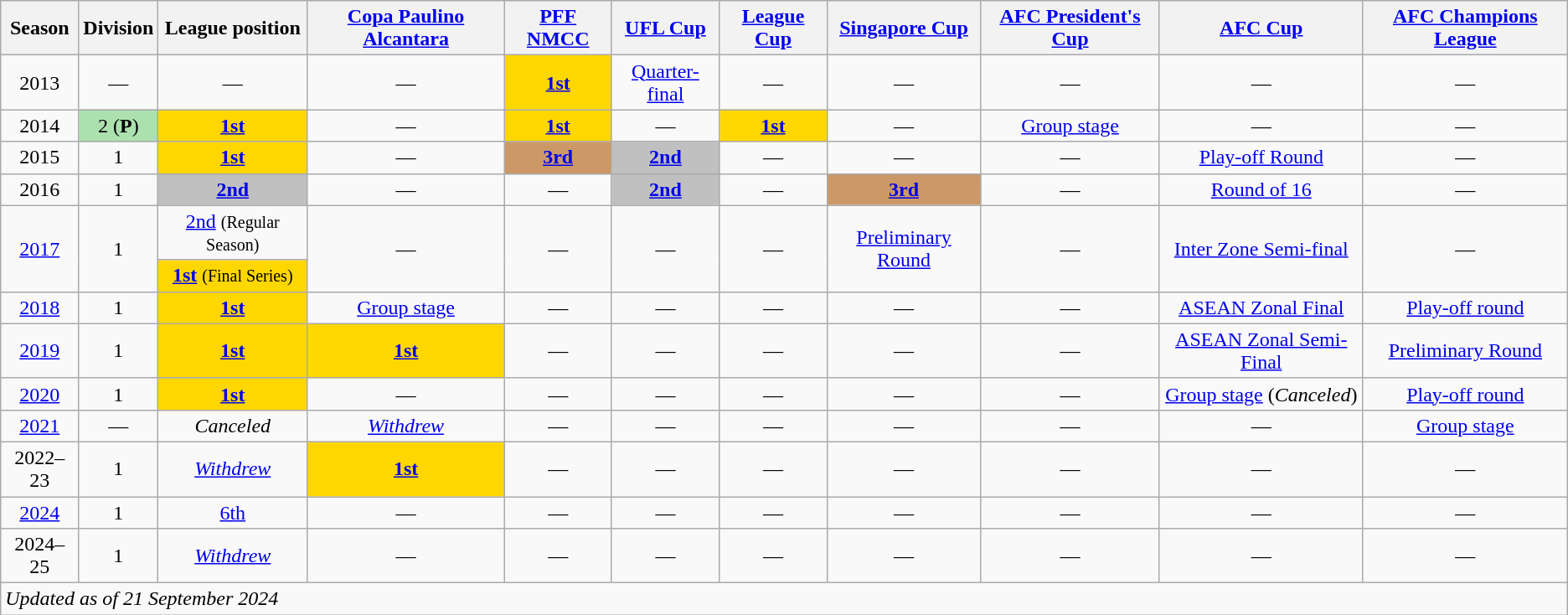<table class="wikitable" style="text-align:center">
<tr bgcolor="#efefef">
<th>Season</th>
<th>Division</th>
<th>League position</th>
<th><a href='#'>Copa Paulino Alcantara</a></th>
<th><a href='#'>PFF NMCC</a></th>
<th><a href='#'>UFL Cup</a></th>
<th><a href='#'>League Cup</a></th>
<th><a href='#'>Singapore Cup</a></th>
<th><a href='#'>AFC President's Cup</a></th>
<th><a href='#'>AFC Cup</a></th>
<th><a href='#'>AFC Champions League</a></th>
</tr>
<tr>
<td>2013</td>
<td>—</td>
<td>—</td>
<td>—</td>
<td bgcolor=gold><strong><a href='#'>1st</a></strong></td>
<td><a href='#'>Quarter-final</a></td>
<td>—</td>
<td>—</td>
<td>—</td>
<td>—</td>
<td>—</td>
</tr>
<tr>
<td>2014</td>
<td bgcolor=#ACE1AF>2 (<strong>P</strong>)</td>
<td bgcolor=gold><strong><a href='#'>1st</a></strong></td>
<td>—</td>
<td bgcolor=gold><strong><a href='#'>1st</a></strong></td>
<td>—</td>
<td bgcolor=gold><strong><a href='#'>1st</a></strong></td>
<td>—</td>
<td align=center><a href='#'>Group stage</a></td>
<td>—</td>
<td>—</td>
</tr>
<tr>
<td>2015</td>
<td>1</td>
<td bgcolor=gold><strong><a href='#'>1st</a></strong></td>
<td>—</td>
<td bgcolor=#c96><strong><a href='#'>3rd</a></strong></td>
<td bgcolor=silver><strong><a href='#'>2nd</a></strong></td>
<td>—</td>
<td>—</td>
<td>—</td>
<td><a href='#'>Play-off Round</a></td>
<td>—</td>
</tr>
<tr>
<td>2016</td>
<td>1</td>
<td bgcolor=silver><strong><a href='#'>2nd</a></strong></td>
<td>—</td>
<td>—</td>
<td bgcolor=silver><strong><a href='#'>2nd</a></strong></td>
<td>—</td>
<td bgcolor=#c96><strong><a href='#'>3rd</a></strong></td>
<td>—</td>
<td><a href='#'>Round of 16</a></td>
<td>—</td>
</tr>
<tr>
<td rowspan=2><a href='#'>2017</a></td>
<td rowspan=2>1</td>
<td><a href='#'>2nd</a> <small>(Regular Season)</small></td>
<td rowspan=2>—</td>
<td rowspan=2>—</td>
<td rowspan=2>—</td>
<td rowspan=2>—</td>
<td rowspan=2><a href='#'>Preliminary Round</a></td>
<td rowspan=2>—</td>
<td rowspan=2><a href='#'>Inter Zone Semi-final</a></td>
<td rowspan=2>—</td>
</tr>
<tr>
<td bgcolor=gold><strong><a href='#'>1st</a></strong> <small>(Final Series)</small></td>
</tr>
<tr>
<td><a href='#'>2018</a></td>
<td>1</td>
<td bgcolor=gold><strong><a href='#'>1st</a></strong></td>
<td><a href='#'>Group stage</a></td>
<td>—</td>
<td>—</td>
<td>—</td>
<td>—</td>
<td>—</td>
<td><a href='#'>ASEAN Zonal Final</a></td>
<td><a href='#'>Play-off round</a></td>
</tr>
<tr>
<td><a href='#'>2019</a></td>
<td>1</td>
<td bgcolor=gold><strong><a href='#'>1st</a></strong></td>
<td bgcolor=gold><strong><a href='#'>1st</a></strong></td>
<td>—</td>
<td>—</td>
<td>—</td>
<td>—</td>
<td>—</td>
<td><a href='#'>ASEAN Zonal Semi-Final</a></td>
<td><a href='#'>Preliminary Round</a></td>
</tr>
<tr>
<td><a href='#'>2020</a></td>
<td>1</td>
<td bgcolor=gold><strong><a href='#'>1st</a></strong></td>
<td>—</td>
<td>—</td>
<td>—</td>
<td>—</td>
<td>—</td>
<td>—</td>
<td><a href='#'>Group stage</a> (<em>Canceled</em>)</td>
<td><a href='#'>Play-off round</a></td>
</tr>
<tr>
<td><a href='#'>2021</a></td>
<td>—</td>
<td><em>Canceled</em></td>
<td><em><a href='#'>Withdrew</a></em></td>
<td>—</td>
<td>—</td>
<td>—</td>
<td>—</td>
<td>—</td>
<td>—</td>
<td><a href='#'>Group stage</a></td>
</tr>
<tr>
<td>2022–23</td>
<td>1</td>
<td><em><a href='#'>Withdrew</a></em></td>
<td bgcolor=gold><strong><a href='#'>1st</a></strong></td>
<td>—</td>
<td>—</td>
<td>—</td>
<td>—</td>
<td>—</td>
<td>—</td>
<td>—</td>
</tr>
<tr>
<td><a href='#'>2024</a></td>
<td>1</td>
<td><a href='#'>6th</a></td>
<td>—</td>
<td>—</td>
<td>—</td>
<td>—</td>
<td>—</td>
<td>—</td>
<td>—</td>
<td>—</td>
</tr>
<tr>
<td>2024–25</td>
<td>1</td>
<td><em><a href='#'>Withdrew</a></em></td>
<td>—</td>
<td>—</td>
<td>—</td>
<td>—</td>
<td>—</td>
<td>—</td>
<td>—</td>
<td>—</td>
</tr>
<tr>
<td colspan="12" align="left"><em>Updated as of 21 September 2024</em></td>
</tr>
</table>
